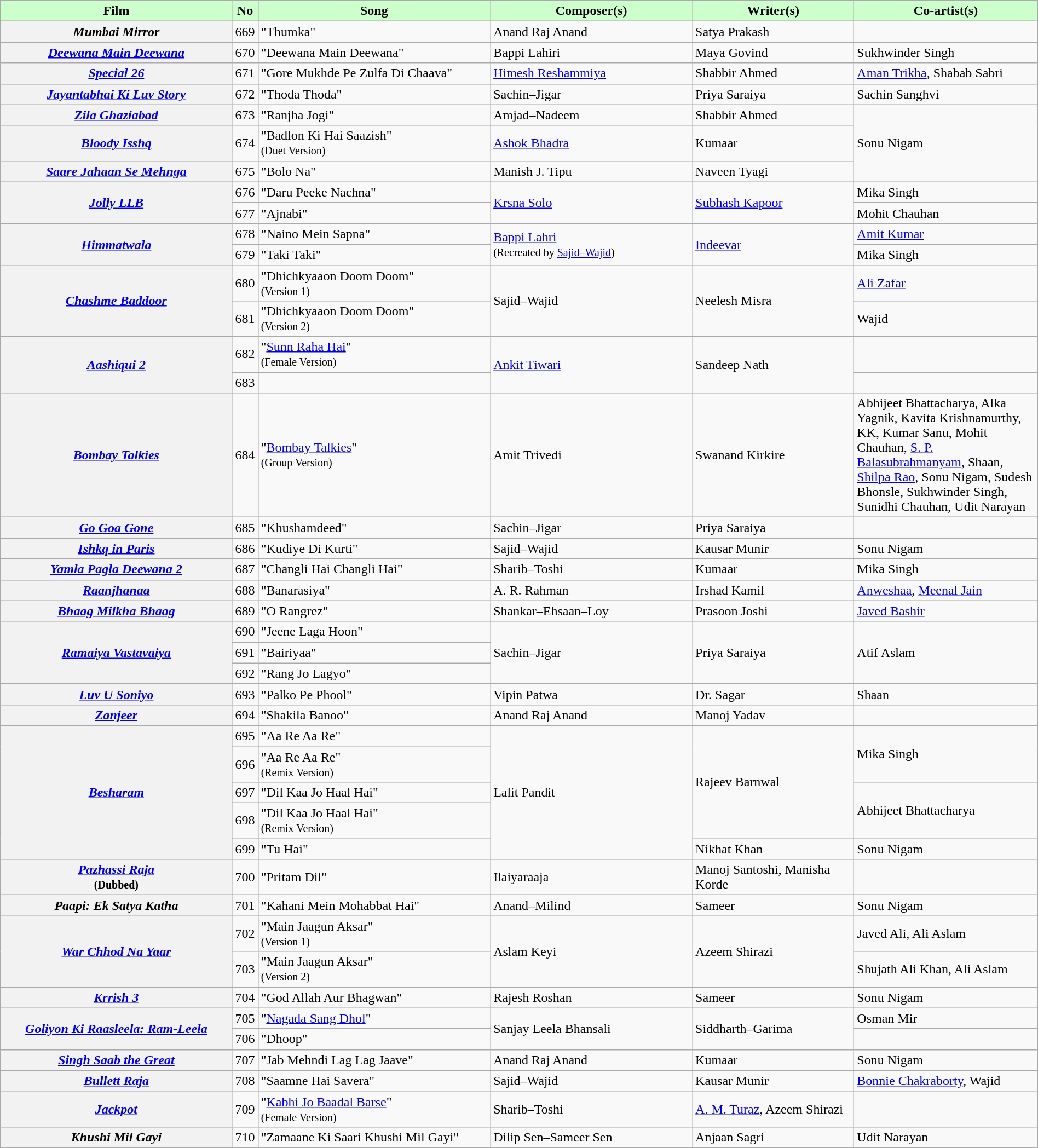<table class="wikitable plainrowheaders" style="width:100%; textcolor:#000">
<tr style="background:#cfc; text-align:center;">
<td scope="col" style="width:23%;"><strong>Film</strong></td>
<td><strong>No</strong></td>
<td scope="col" style="width:23%;"><strong>Song</strong></td>
<td scope="col" style="width:20%;"><strong>Composer(s)</strong></td>
<td scope="col" style="width:16%;"><strong>Writer(s)</strong></td>
<td scope="col" style="width:18%;"><strong>Co-artist(s)</strong></td>
</tr>
<tr>
<th scope="row"><em>Mumbai Mirror</em></th>
<td>669</td>
<td>"Thumka"</td>
<td>Anand Raj Anand</td>
<td>Satya Prakash</td>
<td></td>
</tr>
<tr>
<th scope="row"><em><a href='#'>Deewana Main Deewana</a></em></th>
<td>670</td>
<td>"Deewana Main Deewana"</td>
<td>Bappi Lahiri</td>
<td>Maya Govind</td>
<td>Sukhwinder Singh</td>
</tr>
<tr>
<th scope="row"><em><a href='#'>Special 26</a></em></th>
<td>671</td>
<td>"Gore Mukhde Pe Zulfa Di Chaava"</td>
<td><a href='#'>Himesh Reshammiya</a></td>
<td>Shabbir Ahmed</td>
<td><a href='#'>Aman Trikha</a>, Shabab Sabri</td>
</tr>
<tr>
<th scope="row"><em><a href='#'>Jayantabhai Ki Luv Story</a></em></th>
<td>672</td>
<td>"Thoda Thoda"</td>
<td>Sachin–Jigar</td>
<td>Priya Saraiya</td>
<td>Sachin Sanghvi</td>
</tr>
<tr>
<th scope="row"><em><a href='#'>Zila Ghaziabad</a></em></th>
<td>673</td>
<td>"Ranjha Jogi"</td>
<td>Amjad–Nadeem</td>
<td>Shabbir Ahmed</td>
<td rowspan="3">Sonu Nigam</td>
</tr>
<tr>
<th scope="row"><em><a href='#'>Bloody Isshq</a></em></th>
<td>674</td>
<td>"Badlon Ki Hai Saazish"<br><small>(Duet Version)</small></td>
<td><a href='#'>Ashok Bhadra</a></td>
<td>Kumaar</td>
</tr>
<tr>
<th scope="row"><em><a href='#'>Saare Jahaan Se Mehnga</a></em></th>
<td>675</td>
<td>"Bolo Na"</td>
<td>Manish J. Tipu</td>
<td>Naveen Tyagi</td>
</tr>
<tr>
<th scope="row" rowspan="2"><em><a href='#'>Jolly LLB</a></em></th>
<td>676</td>
<td>"Daru Peeke Nachna"</td>
<td rowspan="2"><a href='#'>Krsna Solo</a></td>
<td rowspan="2"><a href='#'>Subhash Kapoor</a></td>
<td>Mika Singh</td>
</tr>
<tr>
<td>677</td>
<td>"Ajnabi"</td>
<td>Mohit Chauhan</td>
</tr>
<tr>
<th scope="row" rowspan="2"><em><a href='#'>Himmatwala</a></em></th>
<td>678</td>
<td>"Naino Mein Sapna"</td>
<td rowspan="2"><a href='#'>Bappi Lahri</a><br><small>(Recreated by <a href='#'>Sajid–Wajid</a>)</small></td>
<td rowspan="2"><a href='#'>Indeevar</a></td>
<td><a href='#'>Amit Kumar</a></td>
</tr>
<tr>
<td>679</td>
<td>"Taki Taki"</td>
<td>Mika Singh</td>
</tr>
<tr>
<th scope="row" rowspan="2"><em><a href='#'>Chashme Baddoor</a></em></th>
<td>680</td>
<td>"Dhichkyaaon Doom Doom"<br><small>(Version 1)</small></td>
<td rowspan="2">Sajid–Wajid</td>
<td rowspan="2">Neelesh Misra</td>
<td><a href='#'>Ali Zafar</a></td>
</tr>
<tr>
<td>681</td>
<td>"Dhichkyaaon Doom Doom"<br><small>(Version 2)</small></td>
<td>Wajid</td>
</tr>
<tr>
<th scope="row" rowspan="2"><em><a href='#'>Aashiqui 2</a></em></th>
<td>682</td>
<td>"<a href='#'>Sunn Raha Hai</a>"<br><small>(Female Version)</small></td>
<td rowspan="2"><a href='#'>Ankit Tiwari</a></td>
<td rowspan="2">Sandeep Nath</td>
<td></td>
</tr>
<tr>
<td>683</td>
<td></td>
<td></td>
</tr>
<tr>
<th scope="row"><em><a href='#'>Bombay Talkies</a></em></th>
<td>684</td>
<td>"<a href='#'>Bombay Talkies</a>"<br><small>(Group Version)</small></td>
<td>Amit Trivedi</td>
<td>Swanand Kirkire</td>
<td>Abhijeet Bhattacharya, Alka Yagnik, Kavita Krishnamurthy, KK, Kumar Sanu, Mohit Chauhan, <a href='#'>S. P. Balasubrahmanyam</a>, Shaan, <a href='#'>Shilpa Rao</a>, Sonu Nigam, Sudesh Bhonsle, Sukhwinder Singh, Sunidhi Chauhan, Udit Narayan</td>
</tr>
<tr>
<th scope="row"><em><a href='#'>Go Goa Gone</a></em></th>
<td>685</td>
<td>"Khushamdeed"</td>
<td>Sachin–Jigar</td>
<td>Priya Saraiya</td>
<td></td>
</tr>
<tr>
<th scope="row"><em><a href='#'>Ishkq in Paris</a></em></th>
<td>686</td>
<td>"Kudiye Di Kurti"</td>
<td>Sajid–Wajid</td>
<td>Kausar Munir</td>
<td>Sonu Nigam</td>
</tr>
<tr>
<th scope="row"><em><a href='#'>Yamla Pagla Deewana 2</a></em></th>
<td>687</td>
<td>"Changli Hai Changli Hai"</td>
<td>Sharib–Toshi</td>
<td>Kumaar</td>
<td>Mika Singh</td>
</tr>
<tr>
<th scope="row"><em><a href='#'>Raanjhanaa</a></em></th>
<td>688</td>
<td>"Banarasiya"</td>
<td>A. R. Rahman</td>
<td>Irshad Kamil</td>
<td><a href='#'>Anweshaa</a>, <a href='#'>Meenal Jain</a></td>
</tr>
<tr>
<th scope="row"><em><a href='#'>Bhaag Milkha Bhaag</a></em></th>
<td>689</td>
<td>"O Rangrez"</td>
<td>Shankar–Ehsaan–Loy</td>
<td>Prasoon Joshi</td>
<td><a href='#'>Javed Bashir</a></td>
</tr>
<tr>
<th scope="row" rowspan="3"><em><a href='#'>Ramaiya Vastavaiya</a></em></th>
<td>690</td>
<td>"Jeene Laga Hoon"</td>
<td rowspan="3">Sachin–Jigar</td>
<td rowspan="3">Priya Saraiya</td>
<td rowspan="3">Atif Aslam</td>
</tr>
<tr>
<td>691</td>
<td>"Bairiyaa"</td>
</tr>
<tr>
<td>692</td>
<td>"Rang Jo Lagyo"</td>
</tr>
<tr>
<th scope="row"><em><a href='#'>Luv U Soniyo</a></em></th>
<td>693</td>
<td>"Palko Pe Phool"</td>
<td>Vipin Patwa</td>
<td>Dr. Sagar</td>
<td>Shaan</td>
</tr>
<tr>
<th scope="row"><em><a href='#'>Zanjeer</a></em></th>
<td>694</td>
<td>"Shakila Banoo"</td>
<td>Anand Raj Anand</td>
<td>Manoj Yadav</td>
<td></td>
</tr>
<tr>
<th scope="row" rowspan="5"><em><a href='#'>Besharam</a></em></th>
<td>695</td>
<td>"Aa Re Aa Re"</td>
<td rowspan="5">Lalit Pandit</td>
<td rowspan="4">Rajeev Barnwal</td>
<td rowspan="2">Mika Singh</td>
</tr>
<tr>
<td>696</td>
<td>"Aa Re Aa Re"<br><small>(Remix Version)</small></td>
</tr>
<tr>
<td>697</td>
<td>"Dil Kaa Jo Haal Hai"</td>
<td rowspan="2">Abhijeet Bhattacharya</td>
</tr>
<tr>
<td>698</td>
<td>"Dil Kaa Jo Haal Hai"<br><small>(Remix Version)</small></td>
</tr>
<tr>
<td>699</td>
<td>"Tu Hai"</td>
<td>Nikhat Khan</td>
<td>Sonu Nigam</td>
</tr>
<tr>
<th scope="row"><em><a href='#'>Pazhassi Raja</a></em><br><small>(Dubbed)</small></th>
<td>700</td>
<td>"Pritam Dil"</td>
<td>Ilaiyaraaja</td>
<td>Manoj Santoshi, Manisha Korde</td>
<td></td>
</tr>
<tr>
<th scope="row"><em>Paapi: Ek Satya Katha</em></th>
<td>701</td>
<td>"Kahani Mein Mohabbat Hai"</td>
<td>Anand–Milind</td>
<td>Sameer</td>
<td>Sonu Nigam</td>
</tr>
<tr>
<th scope="row" rowspan="2"><em><a href='#'>War Chhod Na Yaar</a></em></th>
<td>702</td>
<td>"Main Jaagun Aksar"<br><small>(Version 1)</small></td>
<td rowspan="2">Aslam Keyi</td>
<td rowspan="2">Azeem Shirazi</td>
<td>Javed Ali, Ali Aslam</td>
</tr>
<tr>
<td>703</td>
<td>"Main Jaagun Aksar"<br><small>(Version 2)</small></td>
<td>Shujath Ali Khan, Ali Aslam</td>
</tr>
<tr>
<th scope="row"><em><a href='#'>Krrish 3</a></em></th>
<td>704</td>
<td>"God Allah Aur Bhagwan"</td>
<td>Rajesh Roshan</td>
<td>Sameer</td>
<td>Sonu Nigam</td>
</tr>
<tr>
<th scope="row" rowspan="2"><em><a href='#'>Goliyon Ki Raasleela: Ram-Leela</a></em></th>
<td>705</td>
<td>"<a href='#'>Nagada Sang Dhol</a>"</td>
<td rowspan="2">Sanjay Leela Bhansali</td>
<td rowspan="2">Siddharth–Garima</td>
<td>Osman Mir</td>
</tr>
<tr>
<td>706</td>
<td>"Dhoop"</td>
<td></td>
</tr>
<tr>
<th scope="row"><em><a href='#'>Singh Saab the Great</a></em></th>
<td>707</td>
<td>"Jab Mehndi Lag Lag Jaave"</td>
<td>Anand Raj Anand</td>
<td>Kumaar</td>
<td>Sonu Nigam</td>
</tr>
<tr>
<th scope="row"><em><a href='#'>Bullett Raja</a></em></th>
<td>708</td>
<td>"Saamne Hai Savera"</td>
<td>Sajid–Wajid</td>
<td>Kausar Munir</td>
<td><a href='#'>Bonnie Chakraborty</a>, Wajid</td>
</tr>
<tr>
<th scope="row"><em><a href='#'>Jackpot</a></em></th>
<td>709</td>
<td>"<a href='#'>Kabhi Jo Baadal Barse</a>"<br><small>(Female Version)</small></td>
<td>Sharib–Toshi</td>
<td><a href='#'>A. M. Turaz</a>, Azeem Shirazi</td>
<td></td>
</tr>
<tr>
<th scope="row"><em>Khushi Mil Gayi</em></th>
<td>710</td>
<td>"Zamaane Ki Saari Khushi Mil Gayi"</td>
<td>Dilip Sen–Sameer Sen</td>
<td>Anjaan Sagri</td>
<td>Udit Narayan</td>
</tr>
</table>
